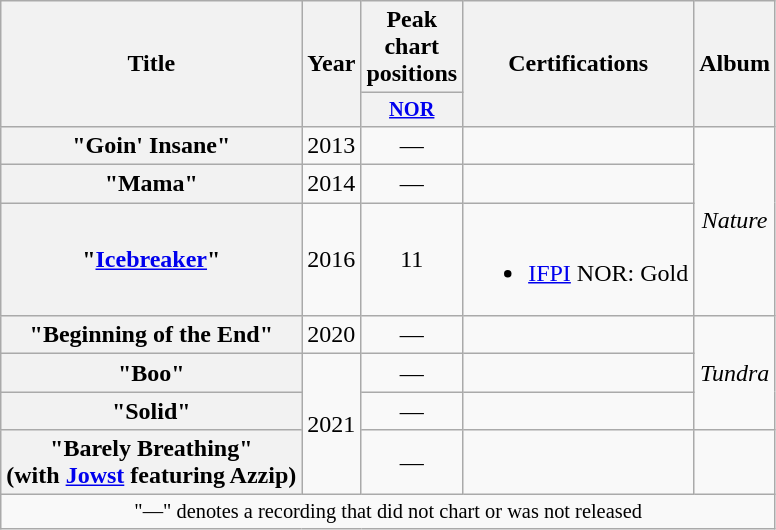<table class="wikitable plainrowheaders" style="text-align:center;">
<tr>
<th scope="col" rowspan="2">Title</th>
<th scope="col" rowspan="2">Year</th>
<th scope="col" colspan="1">Peak chart positions</th>
<th scope="col" rowspan="2">Certifications</th>
<th scope="col" rowspan="2">Album</th>
</tr>
<tr>
<th scope="col" style="width:3em;font-size:85%;"><a href='#'>NOR</a><br></th>
</tr>
<tr>
<th scope="row">"Goin' Insane"</th>
<td>2013</td>
<td>—</td>
<td></td>
<td rowspan="3"><em>Nature</em></td>
</tr>
<tr>
<th scope="row">"Mama"</th>
<td>2014</td>
<td>—</td>
<td></td>
</tr>
<tr>
<th scope="row">"<a href='#'>Icebreaker</a>"</th>
<td>2016</td>
<td>11</td>
<td><br><ul><li><a href='#'>IFPI</a> NOR: Gold</li></ul></td>
</tr>
<tr>
<th scope="row">"Beginning of the End"</th>
<td>2020</td>
<td>—</td>
<td></td>
<td rowspan="3"><em>Tundra</em></td>
</tr>
<tr>
<th scope="row">"Boo"</th>
<td rowspan="3">2021</td>
<td>—</td>
<td></td>
</tr>
<tr>
<th scope="row">"Solid"</th>
<td>—</td>
<td></td>
</tr>
<tr>
<th scope="row">"Barely Breathing"<br><span>(with <a href='#'>Jowst</a> featuring Azzip)</span></th>
<td>—</td>
<td></td>
<td></td>
</tr>
<tr>
<td style="text-align:center; font-size:85%;" colspan="22">"—" denotes a recording that did not chart or was not released</td>
</tr>
</table>
